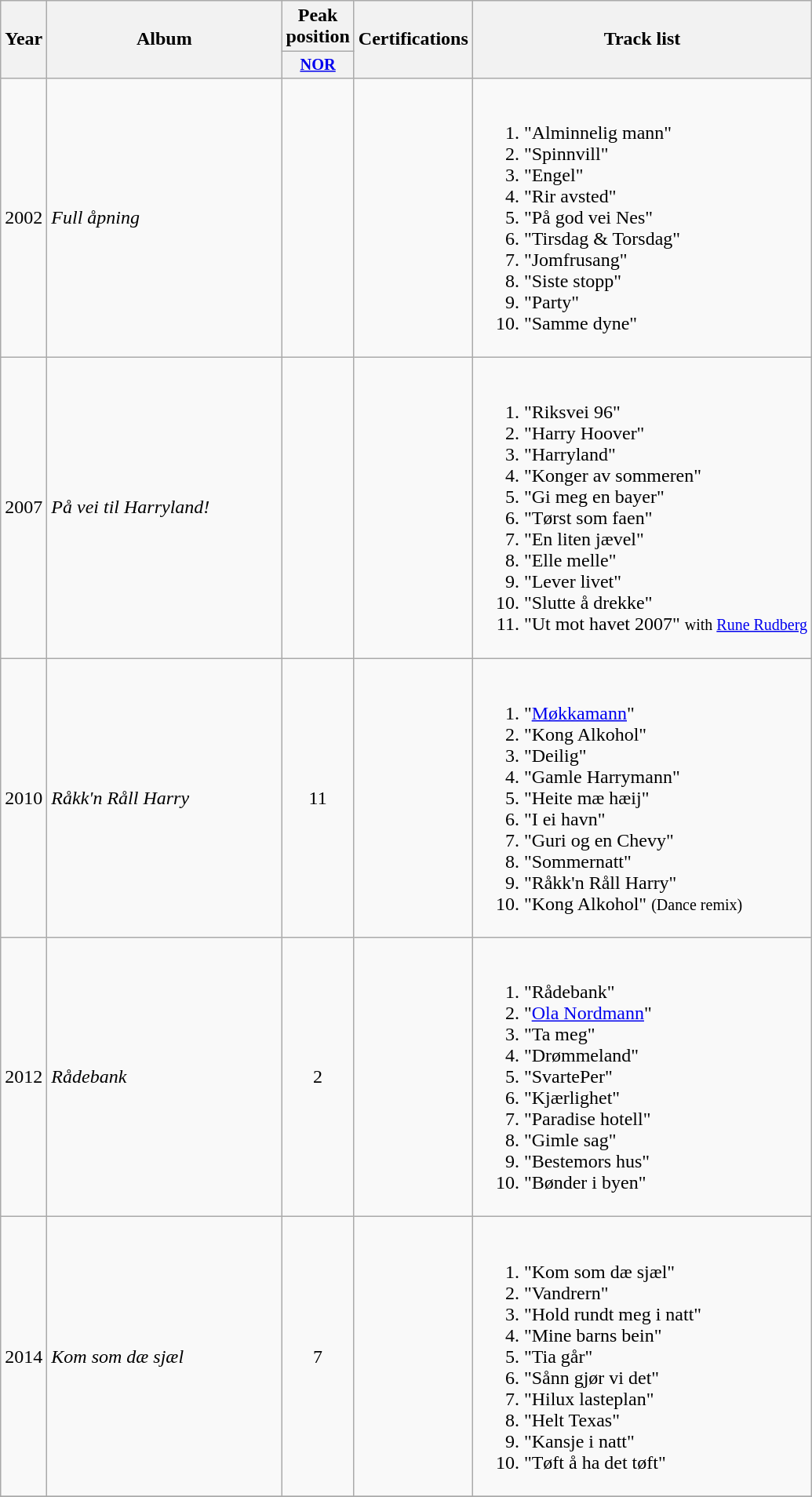<table class="wikitable plainrowheaders" style="text-align:center;">
<tr>
<th scope="col" rowspan="2">Year</th>
<th scope="col" rowspan="2" style="width:12em;">Album</th>
<th scope="col">Peak position</th>
<th scope="col" rowspan="2">Certifications</th>
<th scope="col" rowspan="2">Track list</th>
</tr>
<tr>
<th scope="col" style="width:3em;font-size:85%;"><a href='#'>NOR</a><br></th>
</tr>
<tr>
<td>2002</td>
<td style="text-align:left;"><em>Full åpning</em></td>
<td></td>
<td style="text-align:left;"></td>
<td style="text-align:left;"><br><ol><li>"Alminnelig mann"</li><li>"Spinnvill"</li><li>"Engel"</li><li>"Rir avsted"</li><li>"På god vei Nes"</li><li>"Tirsdag & Torsdag"</li><li>"Jomfrusang"</li><li>"Siste stopp"</li><li>"Party"</li><li>"Samme dyne"</li></ol></td>
</tr>
<tr>
<td>2007</td>
<td style="text-align:left;"><em>På vei til Harryland!</em></td>
<td></td>
<td style="text-align:left;"></td>
<td style="text-align:left;"><br><ol><li>"Riksvei 96"</li><li>"Harry Hoover"</li><li>"Harryland"</li><li>"Konger av sommeren"</li><li>"Gi meg en bayer"</li><li>"Tørst som faen"</li><li>"En liten jævel"</li><li>"Elle melle"</li><li>"Lever livet"</li><li>"Slutte å drekke"</li><li>"Ut mot havet 2007" <small>with <a href='#'>Rune Rudberg</a></small></li></ol></td>
</tr>
<tr>
<td>2010</td>
<td style="text-align:left;"><em>Råkk'n Råll Harry</em></td>
<td>11</td>
<td style="text-align:left;"></td>
<td style="text-align:left;"><br><ol><li>"<a href='#'>Møkkamann</a>"</li><li>"Kong Alkohol"</li><li>"Deilig"</li><li>"Gamle Harrymann"</li><li>"Heite mæ hæij"</li><li>"I ei havn"</li><li>"Guri og en Chevy"</li><li>"Sommernatt"</li><li>"Råkk'n Råll Harry"</li><li>"Kong Alkohol" <small>(Dance remix)</small></li></ol></td>
</tr>
<tr>
<td>2012</td>
<td style="text-align:left;"><em>Rådebank</em></td>
<td>2</td>
<td style="text-align:left;"></td>
<td style="text-align:left;"><br><ol><li>"Rådebank"</li><li>"<a href='#'>Ola Nordmann</a>"</li><li>"Ta meg"</li><li>"Drømmeland"</li><li>"SvartePer"</li><li>"Kjærlighet"</li><li>"Paradise hotell"</li><li>"Gimle sag"</li><li>"Bestemors hus"</li><li>"Bønder i byen"</li></ol></td>
</tr>
<tr>
<td>2014</td>
<td style="text-align:left;"><em>Kom som dæ sjæl</em></td>
<td>7</td>
<td style="text-align:left;"></td>
<td style="text-align:left;"><br><ol><li>"Kom som dæ sjæl"</li><li>"Vandrern"</li><li>"Hold rundt meg i natt"</li><li>"Mine barns bein"</li><li>"Tia går"</li><li>"Sånn gjør vi det"</li><li>"Hilux lasteplan"</li><li>"Helt Texas"</li><li>"Kansje i natt"</li><li>"Tøft å ha det tøft"</li></ol></td>
</tr>
<tr>
</tr>
</table>
